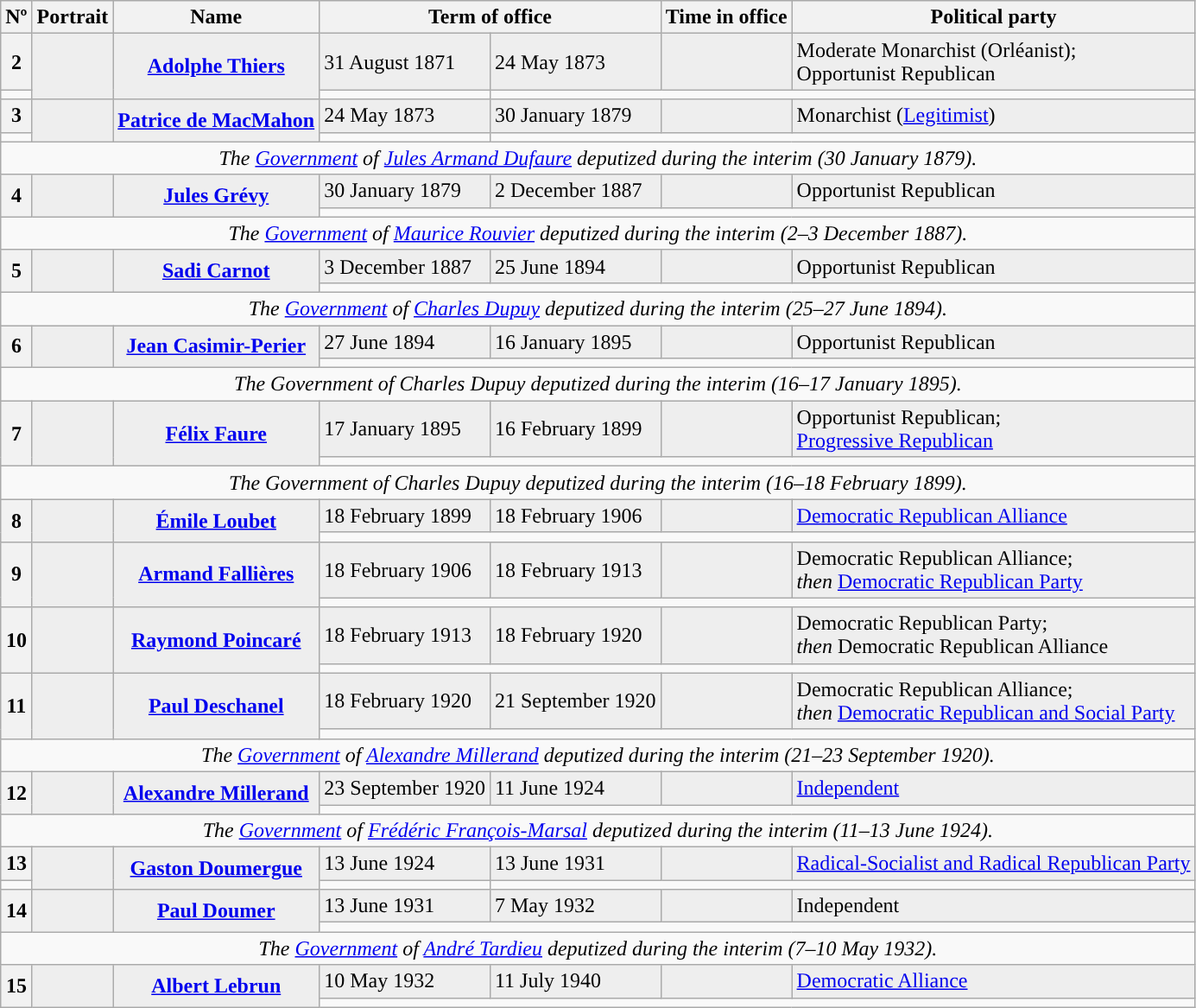<table class="wikitable">
<tr>
<th>Nº</th>
<th>Portrait</th>
<th>Name<br></th>
<th colspan=2>Term of office</th>
<th>Time in office</th>
<th>Political party</th>
</tr>
<tr bgcolor=#EEEEEE>
<th style="background:">2</th>
<td rowspan=2></td>
<td rowspan=2 align=center><strong><a href='#'>Adolphe Thiers</a></strong><br></td>
<td>31 August 1871</td>
<td>24 May 1873</td>
<td></td>
<td>Moderate Monarchist (Orléanist);<br>Opportunist Republican</td>
</tr>
<tr>
<td colspan=4></td>
</tr>
<tr bgcolor=#EEEEEE>
<th style="background:">3</th>
<td rowspan=2></td>
<td rowspan=2 align=center><strong><a href='#'>Patrice de MacMahon</a></strong><br></td>
<td>24 May 1873</td>
<td>30 January 1879</td>
<td></td>
<td>Monarchist (<a href='#'>Legitimist</a>)</td>
</tr>
<tr>
<td colspan=4></td>
</tr>
<tr>
<td colspan=8 align=center><em>The <a href='#'>Government</a> of <a href='#'>Jules Armand Dufaure</a> deputized during the interim (30 January 1879).</em></td>
</tr>
<tr bgcolor=#EEEEEE>
<th rowspan=2 style="background:">4</th>
<td rowspan=2></td>
<td rowspan=2 align=center><strong><a href='#'>Jules Grévy</a></strong><br></td>
<td>30 January 1879</td>
<td>2 December 1887</td>
<td></td>
<td>Opportunist Republican</td>
</tr>
<tr>
<td colspan=4></td>
</tr>
<tr>
<td colspan=8 align=center><em>The <a href='#'>Government</a> of <a href='#'>Maurice Rouvier</a> deputized during the interim (2–3 December 1887).</em></td>
</tr>
<tr bgcolor=#EEEEEE>
<th rowspan=2 style="background:">5</th>
<td rowspan=2></td>
<td rowspan=2 align=center><strong><a href='#'>Sadi Carnot</a></strong><br></td>
<td>3 December 1887</td>
<td>25 June 1894</td>
<td></td>
<td>Opportunist Republican</td>
</tr>
<tr>
<td colspan=4></td>
</tr>
<tr>
<td colspan=8 align=center><em>The <a href='#'>Government</a> of <a href='#'>Charles Dupuy</a> deputized during the interim (25–27 June 1894).</em></td>
</tr>
<tr bgcolor=#EEEEEE>
<th rowspan=2 style="background:">6</th>
<td rowspan=2></td>
<td rowspan=2 align=center><strong><a href='#'>Jean Casimir-Perier</a></strong><br></td>
<td>27 June 1894</td>
<td>16 January 1895</td>
<td></td>
<td>Opportunist Republican</td>
</tr>
<tr>
<td colspan=4></td>
</tr>
<tr>
<td colspan=8 align=center><em>The Government of Charles Dupuy deputized during the interim (16–17 January 1895).</em></td>
</tr>
<tr bgcolor=#EEEEEE>
<th rowspan=2 style="background:">7</th>
<td rowspan=2></td>
<td rowspan=2 align=center><strong><a href='#'>Félix Faure</a></strong><br></td>
<td>17 January 1895</td>
<td>16 February 1899</td>
<td></td>
<td>Opportunist Republican;<br><a href='#'>Progressive Republican</a></td>
</tr>
<tr>
<td colspan=4></td>
</tr>
<tr>
<td colspan=8 align=center><em>The Government of Charles Dupuy deputized during the interim (16–18 February 1899).</em></td>
</tr>
<tr bgcolor=#EEEEEE>
<th rowspan=2 style="background:">8</th>
<td rowspan=2></td>
<td rowspan=2 align=center><strong><a href='#'>Émile Loubet</a></strong><br></td>
<td>18 February 1899</td>
<td>18 February 1906</td>
<td></td>
<td><a href='#'>Democratic Republican Alliance</a></td>
</tr>
<tr>
<td colspan=4></td>
</tr>
<tr bgcolor=#EEEEEE>
<th rowspan=2 style="background:">9</th>
<td rowspan=2></td>
<td rowspan=2 align=center><strong><a href='#'>Armand Fallières</a></strong><br></td>
<td>18 February 1906</td>
<td>18 February 1913</td>
<td></td>
<td>Democratic Republican Alliance;<br><em>then</em> <a href='#'>Democratic Republican Party</a></td>
</tr>
<tr>
<td colspan=4></td>
</tr>
<tr bgcolor=#EEEEEE>
<th rowspan=2 style="background:">10</th>
<td rowspan=2></td>
<td rowspan=2 align=center><strong><a href='#'>Raymond Poincaré</a></strong><br></td>
<td>18 February 1913</td>
<td>18 February 1920</td>
<td></td>
<td>Democratic Republican Party;<br><em>then</em> Democratic Republican Alliance</td>
</tr>
<tr>
<td colspan=4></td>
</tr>
<tr bgcolor=#EEEEEE>
<th rowspan=2 style="background:">11</th>
<td rowspan=2></td>
<td rowspan=2 align=center><strong><a href='#'>Paul Deschanel</a></strong><br></td>
<td>18 February 1920</td>
<td>21 September 1920</td>
<td></td>
<td>Democratic Republican Alliance;<br><em>then</em> <a href='#'>Democratic Republican and Social Party</a></td>
</tr>
<tr>
<td colspan=4></td>
</tr>
<tr>
<td colspan=8 align=center><em>The <a href='#'>Government</a> of <a href='#'>Alexandre Millerand</a> deputized during the interim (21–23 September 1920).</em></td>
</tr>
<tr bgcolor="#EEEEEE">
<th rowspan=2 style="background:">12</th>
<td rowspan=2></td>
<td rowspan=2 align=center><strong><a href='#'>Alexandre Millerand</a></strong><br></td>
<td>23 September 1920</td>
<td>11 June 1924</td>
<td></td>
<td><a href='#'>Independent</a></td>
</tr>
<tr>
<td colspan=4></td>
</tr>
<tr>
<td colspan=8 align=center><em>The <a href='#'>Government</a> of <a href='#'>Frédéric François-Marsal</a> deputized during the interim (11–13 June 1924).</em></td>
</tr>
<tr bgcolor=#EEEEEE>
<th style="background:">13</th>
<td rowspan=2></td>
<td rowspan=2 align=center><strong><a href='#'>Gaston Doumergue</a></strong><br></td>
<td>13 June 1924</td>
<td>13 June 1931</td>
<td></td>
<td><a href='#'>Radical-Socialist and Radical Republican Party</a></td>
</tr>
<tr>
<td colspan=4></td>
</tr>
<tr bgcolor=#EEEEEE>
<th rowspan=2 style="background:">14</th>
<td rowspan=2></td>
<td rowspan=2 align=center><strong><a href='#'>Paul Doumer</a></strong><br></td>
<td>13 June 1931</td>
<td>7 May 1932</td>
<td></td>
<td>Independent</td>
</tr>
<tr>
<td colspan=4></td>
</tr>
<tr>
<td colspan=8 align=center><em>The <a href='#'>Government</a> of <a href='#'>André Tardieu</a> deputized during the interim (7–10 May 1932).</em></td>
</tr>
<tr bgcolor=#EEEEEE>
<th rowspan=2 style="background:">15</th>
<td rowspan=2></td>
<td rowspan=2 align=center><strong><a href='#'>Albert Lebrun</a></strong><br></td>
<td>10 May 1932</td>
<td>11 July 1940<br></td>
<td></td>
<td><a href='#'>Democratic Alliance</a></td>
</tr>
<tr>
<td colspan=4></td>
</tr>
</table>
